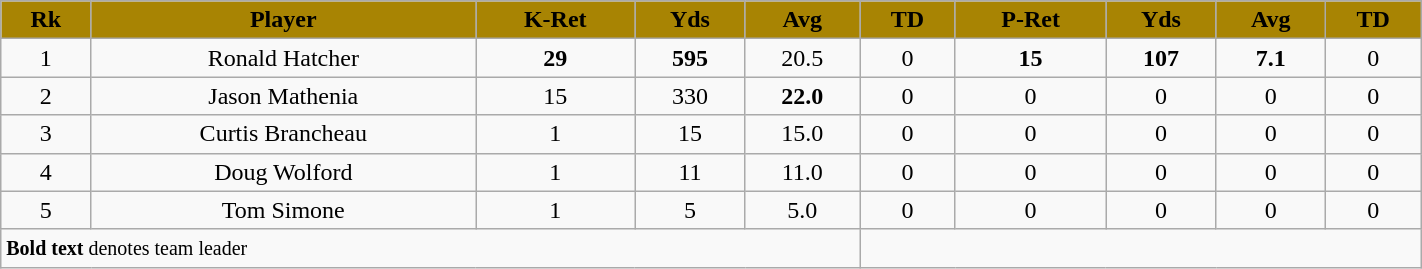<table class="wikitable" style="width:75%;">
<tr>
<th style="background:#A88403;"><span>Rk</span></th>
<th style="background:#A88403;"><span>Player</span></th>
<th style="background:#A88403;"><span>K-Ret</span></th>
<th style="background:#A88403;"><span>Yds</span></th>
<th style="background:#A88403;"><span>Avg</span></th>
<th style="background:#A88403;"><span>TD</span></th>
<th style="background:#A88403;"><span>P-Ret</span></th>
<th style="background:#A88403;"><span>Yds</span></th>
<th style="background:#A88403;"><span>Avg</span></th>
<th style="background:#A88403;"><span>TD</span></th>
</tr>
<tr style="text-align:center;">
<td>1</td>
<td>Ronald Hatcher</td>
<td><strong>29</strong></td>
<td><strong>595</strong></td>
<td>20.5</td>
<td>0</td>
<td><strong>15</strong></td>
<td><strong>107</strong></td>
<td><strong>7.1</strong></td>
<td>0</td>
</tr>
<tr align="center">
<td>2</td>
<td>Jason Mathenia</td>
<td>15</td>
<td>330</td>
<td><strong>22.0</strong></td>
<td>0</td>
<td>0</td>
<td>0</td>
<td>0</td>
<td>0</td>
</tr>
<tr align="center">
<td>3</td>
<td>Curtis Brancheau</td>
<td>1</td>
<td>15</td>
<td>15.0</td>
<td>0</td>
<td>0</td>
<td>0</td>
<td>0</td>
<td>0</td>
</tr>
<tr align="center">
<td>4</td>
<td>Doug Wolford</td>
<td>1</td>
<td>11</td>
<td>11.0</td>
<td>0</td>
<td>0</td>
<td>0</td>
<td>0</td>
<td>0</td>
</tr>
<tr align="center">
<td>5</td>
<td>Tom Simone</td>
<td>1</td>
<td>5</td>
<td>5.0</td>
<td>0</td>
<td>0</td>
<td>0</td>
<td>0</td>
<td>0</td>
</tr>
<tr>
<td colspan=5><small><strong>Bold text</strong> denotes team leader</small></td>
</tr>
</table>
